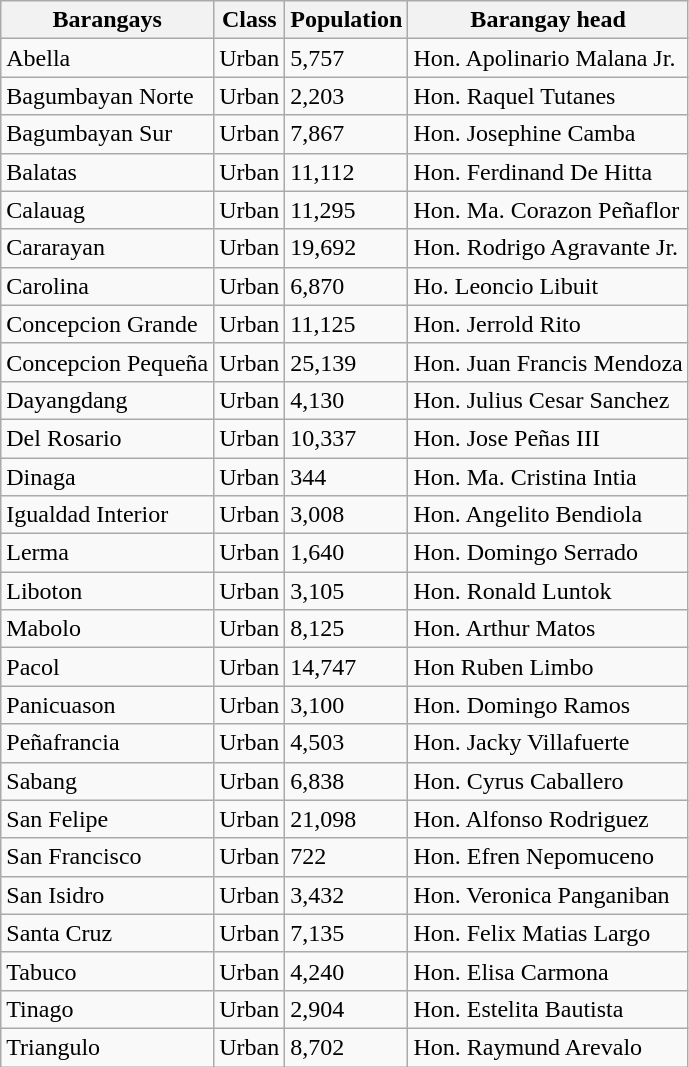<table class="wikitable sortable">
<tr>
<th>Barangays</th>
<th>Class</th>
<th>Population</th>
<th>Barangay head</th>
</tr>
<tr>
<td>Abella</td>
<td>Urban</td>
<td>5,757</td>
<td>Hon. Apolinario Malana Jr.</td>
</tr>
<tr>
<td>Bagumbayan Norte</td>
<td>Urban</td>
<td>2,203</td>
<td>Hon. Raquel Tutanes</td>
</tr>
<tr>
<td>Bagumbayan Sur</td>
<td>Urban</td>
<td>7,867</td>
<td>Hon. Josephine Camba</td>
</tr>
<tr>
<td>Balatas</td>
<td>Urban</td>
<td>11,112</td>
<td>Hon. Ferdinand De Hitta</td>
</tr>
<tr>
<td>Calauag</td>
<td>Urban</td>
<td>11,295</td>
<td>Hon. Ma. Corazon Peñaflor</td>
</tr>
<tr>
<td>Cararayan</td>
<td>Urban</td>
<td>19,692</td>
<td>Hon. Rodrigo Agravante Jr.</td>
</tr>
<tr>
<td>Carolina</td>
<td>Urban</td>
<td>6,870</td>
<td>Ho. Leoncio Libuit</td>
</tr>
<tr>
<td>Concepcion Grande</td>
<td>Urban</td>
<td>11,125</td>
<td>Hon. Jerrold Rito</td>
</tr>
<tr>
<td>Concepcion Pequeña</td>
<td>Urban</td>
<td>25,139</td>
<td>Hon. Juan Francis Mendoza</td>
</tr>
<tr>
<td>Dayangdang</td>
<td>Urban</td>
<td>4,130</td>
<td>Hon. Julius Cesar Sanchez</td>
</tr>
<tr>
<td>Del Rosario</td>
<td>Urban</td>
<td>10,337</td>
<td>Hon. Jose Peñas III</td>
</tr>
<tr>
<td>Dinaga</td>
<td>Urban</td>
<td>344</td>
<td>Hon. Ma. Cristina Intia</td>
</tr>
<tr>
<td>Igualdad Interior</td>
<td>Urban</td>
<td>3,008</td>
<td>Hon. Angelito Bendiola</td>
</tr>
<tr>
<td>Lerma</td>
<td>Urban</td>
<td>1,640</td>
<td>Hon. Domingo Serrado</td>
</tr>
<tr>
<td>Liboton</td>
<td>Urban</td>
<td>3,105</td>
<td>Hon. Ronald Luntok</td>
</tr>
<tr>
<td>Mabolo</td>
<td>Urban</td>
<td>8,125</td>
<td>Hon. Arthur Matos</td>
</tr>
<tr>
<td>Pacol</td>
<td>Urban</td>
<td>14,747</td>
<td>Hon Ruben Limbo</td>
</tr>
<tr>
<td>Panicuason</td>
<td>Urban</td>
<td>3,100</td>
<td>Hon. Domingo Ramos</td>
</tr>
<tr>
<td>Peñafrancia</td>
<td>Urban</td>
<td>4,503</td>
<td>Hon. Jacky Villafuerte</td>
</tr>
<tr>
<td>Sabang</td>
<td>Urban</td>
<td>6,838</td>
<td>Hon. Cyrus Caballero</td>
</tr>
<tr>
<td>San Felipe</td>
<td>Urban</td>
<td>21,098</td>
<td>Hon. Alfonso Rodriguez</td>
</tr>
<tr>
<td>San Francisco</td>
<td>Urban</td>
<td>722</td>
<td>Hon. Efren Nepomuceno</td>
</tr>
<tr>
<td>San Isidro</td>
<td>Urban</td>
<td>3,432</td>
<td>Hon. Veronica Panganiban</td>
</tr>
<tr>
<td>Santa Cruz</td>
<td>Urban</td>
<td>7,135</td>
<td>Hon. Felix Matias Largo</td>
</tr>
<tr>
<td>Tabuco</td>
<td>Urban</td>
<td>4,240</td>
<td>Hon. Elisa Carmona</td>
</tr>
<tr>
<td>Tinago</td>
<td>Urban</td>
<td>2,904</td>
<td>Hon. Estelita Bautista</td>
</tr>
<tr>
<td>Triangulo</td>
<td>Urban</td>
<td>8,702</td>
<td>Hon. Raymund Arevalo</td>
</tr>
</table>
